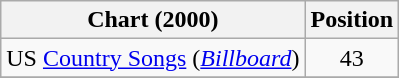<table class="wikitable sortable">
<tr>
<th scope="col">Chart (2000)</th>
<th scope="col">Position</th>
</tr>
<tr>
<td>US <a href='#'>Country Songs</a> (<em><a href='#'>Billboard</a></em>)</td>
<td align="center">43</td>
</tr>
<tr>
</tr>
</table>
